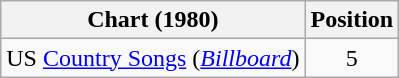<table class="wikitable sortable">
<tr>
<th scope="col">Chart (1980)</th>
<th scope="col">Position</th>
</tr>
<tr>
<td>US <a href='#'>Country Songs</a> (<em><a href='#'>Billboard</a></em>)</td>
<td align="center">5</td>
</tr>
</table>
